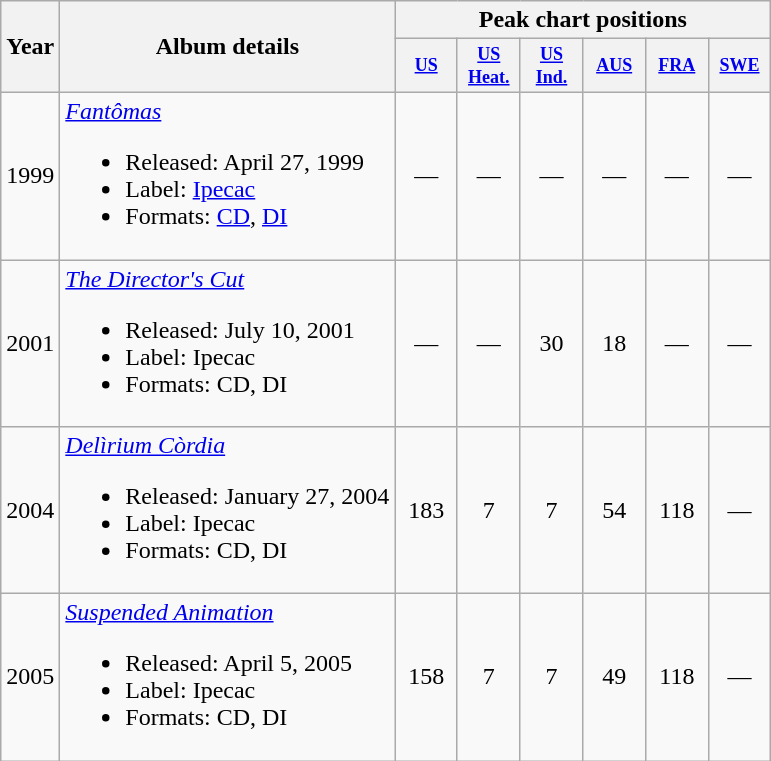<table class="wikitable">
<tr>
<th rowspan="2">Year</th>
<th rowspan="2">Album details</th>
<th colspan="6">Peak chart positions</th>
</tr>
<tr>
<th style="width:3em; font-size:75%;"><a href='#'>US</a><br></th>
<th style="width:3em; font-size:75%;"><a href='#'>US<br>Heat.</a><br></th>
<th style="width:3em; font-size:75%;"><a href='#'>US<br>Ind.</a><br></th>
<th style="width:3em; font-size:75%;"><a href='#'>AUS</a><br></th>
<th style="width:3em; font-size:75%;"><a href='#'>FRA</a><br></th>
<th style="width:3em; font-size:75%;"><a href='#'>SWE</a><br></th>
</tr>
<tr>
<td style="text-align:center;">1999</td>
<td style="text-align:left;"><em><a href='#'>Fantômas</a></em><br><ul><li>Released: April 27, 1999</li><li>Label: <a href='#'>Ipecac</a></li><li>Formats: <a href='#'>CD</a>, <a href='#'>DI</a></li></ul></td>
<td style="text-align:center;">—</td>
<td style="text-align:center;">—</td>
<td style="text-align:center;">—</td>
<td style="text-align:center;">—</td>
<td style="text-align:center;">—</td>
<td style="text-align:center;">—</td>
</tr>
<tr>
<td style="text-align:center;">2001</td>
<td style="text-align:left;"><em><a href='#'>The Director's Cut</a></em><br><ul><li>Released: July 10, 2001</li><li>Label: Ipecac</li><li>Formats: CD, DI</li></ul></td>
<td style="text-align:center;">—</td>
<td style="text-align:center;">—</td>
<td style="text-align:center;">30</td>
<td style="text-align:center;">18</td>
<td style="text-align:center;">—</td>
<td style="text-align:center;">—</td>
</tr>
<tr>
<td style="text-align:center;">2004</td>
<td style="text-align:left;"><em><a href='#'>Delìrium Còrdia</a></em><br><ul><li>Released: January 27, 2004</li><li>Label: Ipecac</li><li>Formats: CD, DI</li></ul></td>
<td style="text-align:center;">183</td>
<td style="text-align:center;">7</td>
<td style="text-align:center;">7</td>
<td style="text-align:center;">54</td>
<td style="text-align:center;">118</td>
<td style="text-align:center;">—</td>
</tr>
<tr>
<td style="text-align:center;">2005</td>
<td style="text-align:left;"><em><a href='#'>Suspended Animation</a></em><br><ul><li>Released: April 5, 2005</li><li>Label: Ipecac</li><li>Formats: CD, DI</li></ul></td>
<td style="text-align:center;">158</td>
<td style="text-align:center;">7</td>
<td style="text-align:center;">7</td>
<td style="text-align:center;">49</td>
<td style="text-align:center;">118</td>
<td style="text-align:center;">—</td>
</tr>
</table>
